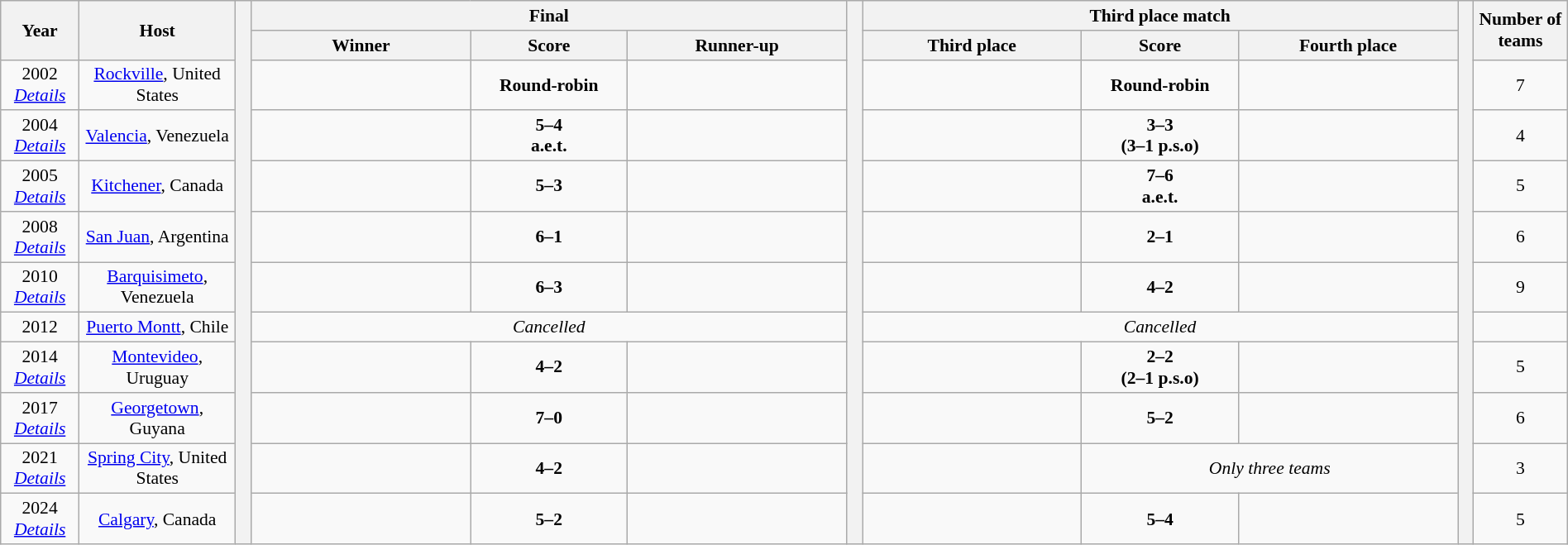<table class="wikitable" style="text-align:center;width:100%; font-size:90%;">
<tr>
<th rowspan=2 width=5%>Year</th>
<th rowspan=2 width=10%>Host</th>
<th width=1% rowspan=12></th>
<th colspan=3>Final</th>
<th width=1% rowspan=12></th>
<th colspan=3>Third place match</th>
<th width=1% rowspan=12></th>
<th width=6% rowspan=2>Number of teams</th>
</tr>
<tr>
<th width=14%>Winner</th>
<th width=10%>Score</th>
<th width=14%>Runner-up</th>
<th width=14%>Third place</th>
<th width=10%>Score</th>
<th width=14%>Fourth place</th>
</tr>
<tr>
<td>2002<br><em><a href='#'>Details</a></em></td>
<td><a href='#'>Rockville</a>, United States</td>
<td><strong></strong></td>
<td><strong>Round-robin</strong></td>
<td></td>
<td></td>
<td><strong>Round-robin</strong></td>
<td></td>
<td>7</td>
</tr>
<tr>
<td>2004<br><em><a href='#'>Details</a></em></td>
<td><a href='#'>Valencia</a>, Venezuela</td>
<td><strong></strong></td>
<td><strong>5–4</strong><br><strong>a.e.t.</strong></td>
<td></td>
<td></td>
<td><strong>3–3</strong><br><strong>(3–1 p.s.o)</strong></td>
<td></td>
<td>4</td>
</tr>
<tr>
<td>2005<br><em><a href='#'>Details</a></em></td>
<td><a href='#'>Kitchener</a>, Canada</td>
<td><strong></strong></td>
<td><strong>5–3</strong></td>
<td></td>
<td></td>
<td><strong>7–6</strong><br><strong>a.e.t.</strong></td>
<td></td>
<td>5</td>
</tr>
<tr>
<td>2008<br><em><a href='#'>Details</a></em></td>
<td><a href='#'>San Juan</a>, Argentina</td>
<td><strong></strong></td>
<td><strong>6–1</strong></td>
<td></td>
<td></td>
<td><strong>2–1</strong></td>
<td></td>
<td>6</td>
</tr>
<tr>
<td>2010<br><em><a href='#'>Details</a></em></td>
<td><a href='#'>Barquisimeto</a>, Venezuela</td>
<td><strong></strong></td>
<td><strong>6–3</strong></td>
<td></td>
<td></td>
<td><strong>4–2</strong></td>
<td></td>
<td>9</td>
</tr>
<tr>
<td>2012</td>
<td><a href='#'>Puerto Montt</a>, Chile</td>
<td colspan=3><em>Cancelled</em></td>
<td colspan=3><em>Cancelled</em></td>
<td></td>
</tr>
<tr>
<td>2014<br><em><a href='#'>Details</a></em></td>
<td><a href='#'>Montevideo</a>, Uruguay</td>
<td><strong></strong></td>
<td><strong>4–2</strong></td>
<td></td>
<td></td>
<td><strong>2–2</strong><br><strong>(2–1 p.s.o)</strong></td>
<td></td>
<td>5</td>
</tr>
<tr>
<td>2017<br><em><a href='#'>Details</a></em></td>
<td><a href='#'>Georgetown</a>, Guyana</td>
<td><strong></strong></td>
<td><strong>7–0</strong></td>
<td></td>
<td></td>
<td><strong>5–2</strong></td>
<td></td>
<td>6</td>
</tr>
<tr>
<td>2021<br><em><a href='#'>Details</a></em></td>
<td><a href='#'>Spring City</a>, United States</td>
<td><strong></strong></td>
<td><strong>4–2</strong></td>
<td></td>
<td></td>
<td colspan=2><em>Only three teams</em></td>
<td>3</td>
</tr>
<tr>
<td>2024<br><em><a href='#'>Details</a></em></td>
<td><a href='#'>Calgary</a>, Canada</td>
<td><strong></strong></td>
<td><strong>5–2</strong></td>
<td></td>
<td></td>
<td><strong>5–4</strong></td>
<td></td>
<td>5</td>
</tr>
</table>
